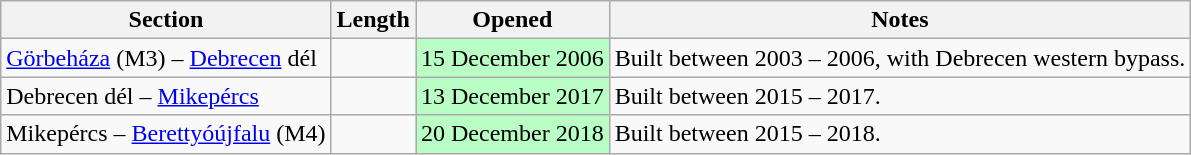<table class="wikitable">
<tr>
<th>Section</th>
<th>Length</th>
<th>Opened</th>
<th>Notes</th>
</tr>
<tr>
<td><a href='#'>Görbeháza</a> (M3) – <a href='#'>Debrecen</a> dél</td>
<td></td>
<td bgcolor="#B9FFC5">15 December 2006</td>
<td>Built between 2003 – 2006, with Debrecen western bypass.</td>
</tr>
<tr>
<td>Debrecen dél – <a href='#'>Mikepércs</a></td>
<td></td>
<td bgcolor="#B9FFC5">13 December 2017</td>
<td>Built between 2015 – 2017.</td>
</tr>
<tr>
<td>Mikepércs – <a href='#'>Berettyóújfalu</a> (M4)</td>
<td></td>
<td bgcolor="#B9FFC5">20 December 2018</td>
<td>Built between 2015 – 2018.</td>
</tr>
</table>
